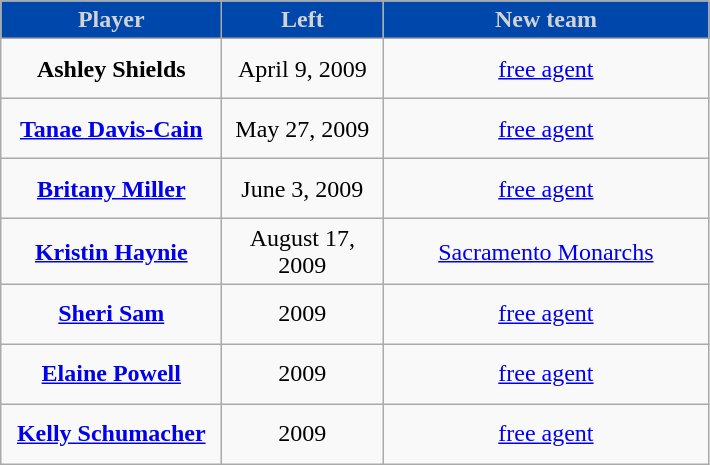<table class="wikitable" style="text-align: center">
<tr align="center"  bgcolor="#dddddd">
<td style="background:#0047AB;color:#D3D3D3; width:140px"><strong>Player</strong></td>
<td style="background:#0047AB;color:#D3D3D3; width:100px"><strong>Left</strong></td>
<td style="background:#0047AB;color:#D3D3D3; width:210px"><strong>New team</strong></td>
</tr>
<tr style="height:40px">
<td><strong>Ashley Shields</strong></td>
<td>April 9, 2009</td>
<td><a href='#'>free agent</a></td>
</tr>
<tr style="height:40px">
<td><strong><a href='#'>Tanae Davis-Cain</a></strong></td>
<td>May 27, 2009</td>
<td><a href='#'>free agent</a></td>
</tr>
<tr style="height:40px">
<td><strong><a href='#'>Britany Miller</a></strong></td>
<td>June 3, 2009</td>
<td><a href='#'>free agent</a></td>
</tr>
<tr style="height:40px">
<td><strong><a href='#'>Kristin Haynie</a></strong></td>
<td>August 17, 2009</td>
<td><a href='#'>Sacramento Monarchs</a></td>
</tr>
<tr style="height:40px">
<td><strong><a href='#'>Sheri Sam</a></strong></td>
<td>2009</td>
<td><a href='#'>free agent</a></td>
</tr>
<tr style="height:40px">
<td><strong><a href='#'>Elaine Powell</a></strong></td>
<td>2009</td>
<td><a href='#'>free agent</a></td>
</tr>
<tr style="height:40px">
<td><strong><a href='#'>Kelly Schumacher</a></strong></td>
<td>2009</td>
<td><a href='#'>free agent</a></td>
</tr>
</table>
